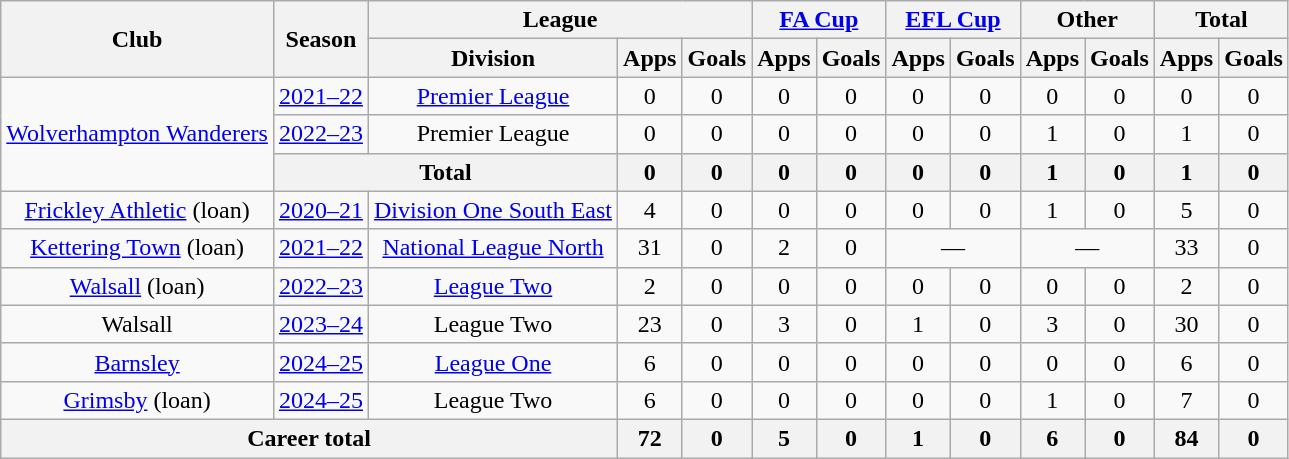<table class="wikitable" style="text-align: center;">
<tr>
<th rowspan=2>Club</th>
<th rowspan=2>Season</th>
<th colspan=3>League</th>
<th colspan=2><a href='#'>FA Cup</a></th>
<th colspan=2><a href='#'>EFL Cup</a></th>
<th colspan=2>Other</th>
<th colspan=2>Total</th>
</tr>
<tr>
<th>Division</th>
<th>Apps</th>
<th>Goals</th>
<th>Apps</th>
<th>Goals</th>
<th>Apps</th>
<th>Goals</th>
<th>Apps</th>
<th>Goals</th>
<th>Apps</th>
<th>Goals</th>
</tr>
<tr>
<td rowspan="3"><a href='#'>Wolverhampton Wanderers</a></td>
<td><a href='#'>2021–22</a></td>
<td><a href='#'>Premier League</a></td>
<td>0</td>
<td>0</td>
<td>0</td>
<td>0</td>
<td>0</td>
<td>0</td>
<td>0</td>
<td>0</td>
<td>0</td>
<td>0</td>
</tr>
<tr>
<td><a href='#'>2022–23</a></td>
<td>Premier League</td>
<td>0</td>
<td>0</td>
<td>0</td>
<td>0</td>
<td>0</td>
<td 0>0</td>
<td>1</td>
<td>0</td>
<td>1</td>
<td>0</td>
</tr>
<tr>
<th colspan="2">Total</th>
<th>0</th>
<th>0</th>
<th>0</th>
<th>0</th>
<th>0</th>
<th>0</th>
<th>1</th>
<th>0</th>
<th>1</th>
<th>0</th>
</tr>
<tr>
<td><a href='#'>Frickley Athletic</a> (loan)</td>
<td><a href='#'>2020–21</a></td>
<td><a href='#'>Division One South East</a></td>
<td>4</td>
<td>0</td>
<td>0</td>
<td>0</td>
<td>0</td>
<td>0</td>
<td>1</td>
<td>0</td>
<td>5</td>
<td>0</td>
</tr>
<tr>
<td><a href='#'>Kettering Town</a> (loan)</td>
<td><a href='#'>2021–22</a></td>
<td><a href='#'>National League North</a></td>
<td>31</td>
<td>0</td>
<td>2</td>
<td>0</td>
<td colspan="2">—</td>
<td colspan="2">—</td>
<td>33</td>
<td>0</td>
</tr>
<tr>
<td><a href='#'>Walsall</a> (loan)</td>
<td><a href='#'>2022–23</a></td>
<td><a href='#'>League Two</a></td>
<td>2</td>
<td>0</td>
<td>0</td>
<td>0</td>
<td>0</td>
<td>0</td>
<td>0</td>
<td>0</td>
<td>2</td>
<td>0</td>
</tr>
<tr>
<td>Walsall</td>
<td><a href='#'>2023–24</a></td>
<td>League Two</td>
<td>23</td>
<td>0</td>
<td>3</td>
<td>0</td>
<td>1</td>
<td>0</td>
<td>3</td>
<td>0</td>
<td>30</td>
<td>0</td>
</tr>
<tr>
<td><a href='#'>Barnsley</a></td>
<td><a href='#'>2024–25</a></td>
<td><a href='#'>League One</a></td>
<td>6</td>
<td>0</td>
<td>0</td>
<td>0</td>
<td>0</td>
<td>0</td>
<td>0</td>
<td>0</td>
<td>6</td>
<td>0</td>
</tr>
<tr>
<td><a href='#'>Grimsby</a> (loan)</td>
<td><a href='#'>2024–25</a></td>
<td>League Two</td>
<td>6</td>
<td>0</td>
<td>0</td>
<td>0</td>
<td>0</td>
<td>0</td>
<td>1</td>
<td>0</td>
<td>7</td>
<td>0</td>
</tr>
<tr>
<th colspan="3">Career total</th>
<th>72</th>
<th>0</th>
<th>5</th>
<th>0</th>
<th>1</th>
<th>0</th>
<th>6</th>
<th>0</th>
<th>84</th>
<th>0</th>
</tr>
</table>
